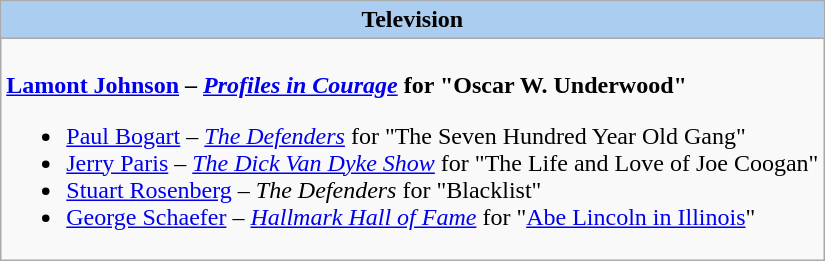<table class=wikitable style="width="100%">
<tr>
<th colspan="2" style="background:#abcdef;">Television</th>
</tr>
<tr>
<td colspan="2" style="vertical-align:top;"><br><strong><a href='#'>Lamont Johnson</a> – <em><a href='#'>Profiles in Courage</a></em> for "Oscar W. Underwood"</strong><ul><li><a href='#'>Paul Bogart</a> – <em><a href='#'>The Defenders</a></em> for "The Seven Hundred Year Old Gang"</li><li><a href='#'>Jerry Paris</a> – <em><a href='#'>The Dick Van Dyke Show</a></em> for "The Life and Love of Joe Coogan"</li><li><a href='#'>Stuart Rosenberg</a> – <em>The Defenders</em> for "Blacklist"</li><li><a href='#'>George Schaefer</a> – <em><a href='#'>Hallmark Hall of Fame</a></em> for "<a href='#'>Abe Lincoln in Illinois</a>"</li></ul></td>
</tr>
</table>
